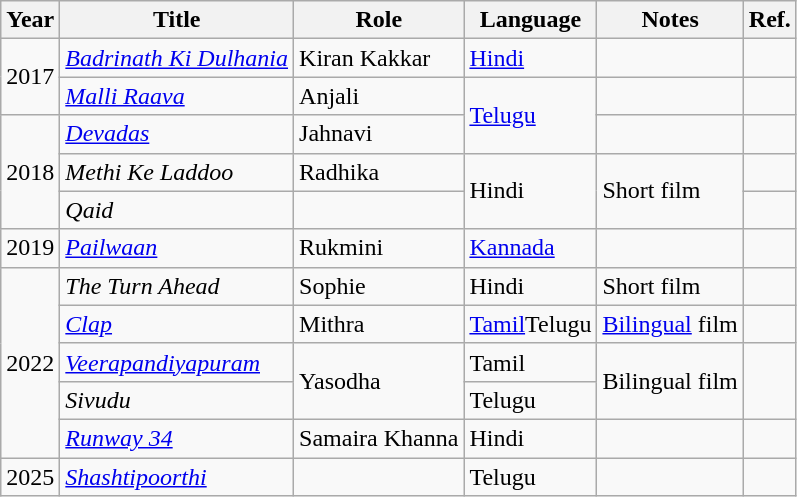<table class="wikitable sortable">
<tr>
<th>Year</th>
<th>Title</th>
<th>Role</th>
<th>Language</th>
<th class="unsortable">Notes</th>
<th class="unsortable">Ref.</th>
</tr>
<tr>
<td rowspan="2">2017</td>
<td><em><a href='#'>Badrinath Ki Dulhania</a></em></td>
<td>Kiran Kakkar</td>
<td><a href='#'>Hindi</a></td>
<td></td>
<td></td>
</tr>
<tr>
<td><em><a href='#'>Malli Raava</a></em></td>
<td>Anjali</td>
<td rowspan=2><a href='#'>Telugu</a></td>
<td></td>
<td></td>
</tr>
<tr>
<td rowspan="3">2018</td>
<td><em><a href='#'>Devadas</a></em></td>
<td>Jahnavi</td>
<td></td>
<td></td>
</tr>
<tr>
<td><em>Methi Ke Laddoo</em></td>
<td>Radhika</td>
<td rowspan="2">Hindi</td>
<td rowspan="2">Short film</td>
<td></td>
</tr>
<tr>
<td><em>Qaid</em></td>
<td></td>
<td></td>
</tr>
<tr>
<td>2019</td>
<td><em><a href='#'>Pailwaan</a></em></td>
<td>Rukmini</td>
<td><a href='#'>Kannada</a></td>
<td></td>
<td></td>
</tr>
<tr>
<td rowspan="5">2022</td>
<td><em>The Turn Ahead</em></td>
<td>Sophie</td>
<td>Hindi</td>
<td>Short film</td>
<td></td>
</tr>
<tr>
<td><em><a href='#'>Clap</a></em></td>
<td>Mithra</td>
<td><a href='#'>Tamil</a>Telugu</td>
<td><a href='#'>Bilingual</a> film</td>
<td></td>
</tr>
<tr>
<td><em><a href='#'>Veerapandiyapuram</a></em></td>
<td rowspan="2">Yasodha</td>
<td>Tamil</td>
<td rowspan="2">Bilingual film</td>
<td rowspan="2"></td>
</tr>
<tr>
<td><em>Sivudu</em></td>
<td>Telugu</td>
</tr>
<tr>
<td><em><a href='#'>Runway 34</a></em></td>
<td>Samaira Khanna</td>
<td>Hindi</td>
<td></td>
<td></td>
</tr>
<tr>
<td>2025</td>
<td><em><a href='#'>Shashtipoorthi</a></em></td>
<td></td>
<td>Telugu</td>
<td></td>
<td></td>
</tr>
</table>
